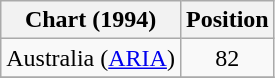<table class="wikitable sortable">
<tr>
<th>Chart (1994)</th>
<th>Position</th>
</tr>
<tr>
<td>Australia (<a href='#'>ARIA</a>)</td>
<td align="center">82</td>
</tr>
<tr>
</tr>
</table>
